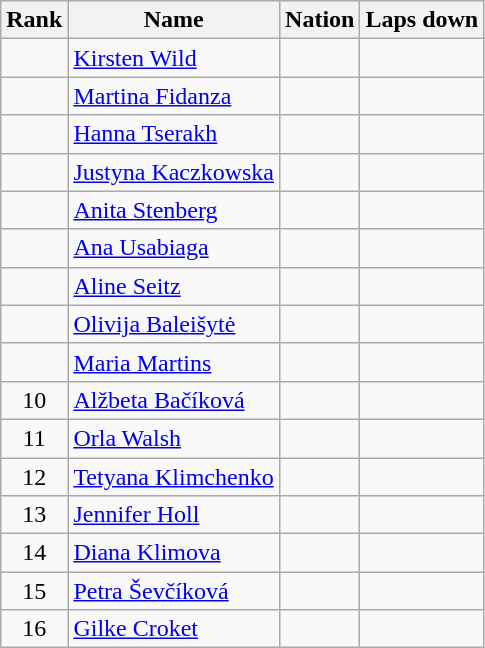<table class="wikitable sortable" style="text-align:center">
<tr>
<th>Rank</th>
<th>Name</th>
<th>Nation</th>
<th>Laps down</th>
</tr>
<tr>
<td></td>
<td align=left><a href='#'>Kirsten Wild</a></td>
<td align=left></td>
<td></td>
</tr>
<tr>
<td></td>
<td align=left><a href='#'>Martina Fidanza</a></td>
<td align=left></td>
<td></td>
</tr>
<tr>
<td></td>
<td align=left><a href='#'>Hanna Tserakh</a></td>
<td align=left></td>
<td></td>
</tr>
<tr>
<td></td>
<td align=left><a href='#'>Justyna Kaczkowska</a></td>
<td align=left></td>
<td></td>
</tr>
<tr>
<td></td>
<td align=left><a href='#'>Anita Stenberg</a></td>
<td align=left></td>
<td></td>
</tr>
<tr>
<td></td>
<td align=left><a href='#'>Ana Usabiaga</a></td>
<td align=left></td>
<td></td>
</tr>
<tr>
<td></td>
<td align=left><a href='#'>Aline Seitz</a></td>
<td align=left></td>
<td></td>
</tr>
<tr>
<td></td>
<td align=left><a href='#'>Olivija Baleišytė</a></td>
<td align=left></td>
<td></td>
</tr>
<tr>
<td></td>
<td align=left><a href='#'>Maria Martins</a></td>
<td align=left></td>
<td></td>
</tr>
<tr>
<td>10</td>
<td align=left><a href='#'>Alžbeta Bačíková</a></td>
<td align=left></td>
<td></td>
</tr>
<tr>
<td>11</td>
<td align=left><a href='#'>Orla Walsh</a></td>
<td align=left></td>
<td></td>
</tr>
<tr>
<td>12</td>
<td align=left><a href='#'>Tetyana Klimchenko</a></td>
<td align=left></td>
<td></td>
</tr>
<tr>
<td>13</td>
<td align=left><a href='#'>Jennifer Holl</a></td>
<td align=left></td>
<td></td>
</tr>
<tr>
<td>14</td>
<td align=left><a href='#'>Diana Klimova</a></td>
<td align=left></td>
<td></td>
</tr>
<tr>
<td>15</td>
<td align=left><a href='#'>Petra Ševčíková</a></td>
<td align=left></td>
<td></td>
</tr>
<tr>
<td>16</td>
<td align=left><a href='#'>Gilke Croket</a></td>
<td align=left></td>
<td></td>
</tr>
</table>
